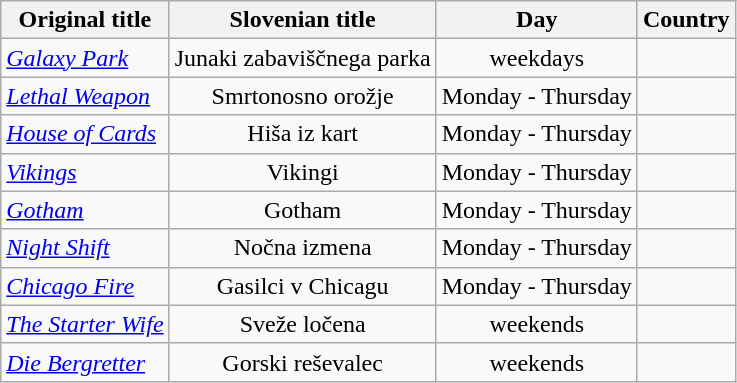<table class="wikitable">
<tr>
<th>Original title</th>
<th>Slovenian title</th>
<th>Day</th>
<th>Country</th>
</tr>
<tr>
<td><em> <a href='#'>Galaxy Park</a></em></td>
<td align=center>Junaki zabaviščnega parka</td>
<td align=center>weekdays</td>
<td align=center><br></td>
</tr>
<tr>
<td><em> <a href='#'>Lethal Weapon</a></em></td>
<td align=center>Smrtonosno orožje</td>
<td align=center>Monday - Thursday</td>
<td align=center></td>
</tr>
<tr>
<td><em><a href='#'>House of Cards</a></em></td>
<td align=center>Hiša iz kart</td>
<td align=center>Monday - Thursday</td>
<td align=center></td>
</tr>
<tr>
<td><em> <a href='#'>Vikings</a></em></td>
<td align=center>Vikingi</td>
<td align=center>Monday - Thursday</td>
<td align=center><br></td>
</tr>
<tr>
<td><em><a href='#'>Gotham</a></em></td>
<td align=center>Gotham</td>
<td align=center>Monday - Thursday</td>
<td align=center></td>
</tr>
<tr>
<td><em><a href='#'>Night Shift</a></em></td>
<td align=center>Nočna izmena</td>
<td align=center>Monday - Thursday</td>
<td align=center></td>
</tr>
<tr>
<td><em><a href='#'>Chicago Fire</a></em></td>
<td align=center>Gasilci v Chicagu</td>
<td align=center>Monday - Thursday</td>
<td align=center></td>
</tr>
<tr>
<td><em><a href='#'>The Starter Wife</a></em></td>
<td align=center>Sveže ločena</td>
<td align=center>weekends</td>
<td align=center></td>
</tr>
<tr>
<td><em><a href='#'>Die Bergretter</a></em></td>
<td align=center>Gorski reševalec</td>
<td align=center>weekends</td>
<td align=center><br></td>
</tr>
</table>
